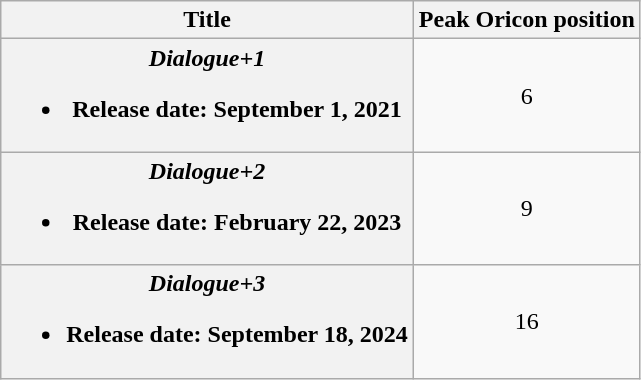<table class="wikitable plainrowheaders">
<tr>
<th scope="col">Title</th>
<th scope="col">Peak Oricon position</th>
</tr>
<tr>
<th scope="row"><em>Dialogue+1</em><br><ul><li>Release date: September 1, 2021</li></ul></th>
<td align="center">6</td>
</tr>
<tr>
<th scope="row"><em>Dialogue+2</em><br><ul><li>Release date: February 22, 2023</li></ul></th>
<td align="center">9</td>
</tr>
<tr>
<th scope="row"><em>Dialogue+3</em><br><ul><li>Release date: September 18, 2024</li></ul></th>
<td align="center">16</td>
</tr>
</table>
